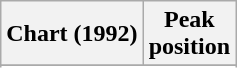<table class="wikitable sortable">
<tr>
<th>Chart (1992)</th>
<th>Peak<br>position</th>
</tr>
<tr>
</tr>
<tr>
</tr>
</table>
